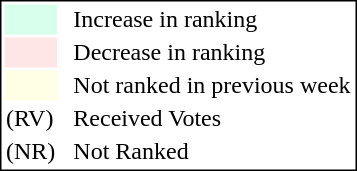<table style="border:1px solid black;">
<tr>
<td style="background:#D8FFEB; width:20px;"></td>
<td> </td>
<td>Increase in ranking</td>
</tr>
<tr>
<td style="background:#FFE6E6; width:20px;"></td>
<td> </td>
<td>Decrease in ranking</td>
</tr>
<tr>
<td style="background:#FFFFE6; width:20px;"></td>
<td> </td>
<td>Not ranked in previous week</td>
</tr>
<tr>
<td>(RV)</td>
<td> </td>
<td>Received Votes</td>
</tr>
<tr>
<td>(NR)</td>
<td> </td>
<td>Not Ranked</td>
</tr>
</table>
